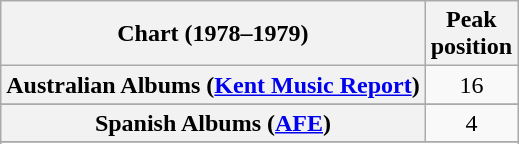<table class="wikitable sortable plainrowheaders" style="text-align:center">
<tr>
<th scope="col">Chart (1978–1979)</th>
<th scope="col">Peak<br>position</th>
</tr>
<tr>
<th scope="row">Australian Albums (<a href='#'>Kent Music Report</a>)</th>
<td style="text-align:center;">16</td>
</tr>
<tr>
</tr>
<tr>
</tr>
<tr>
</tr>
<tr>
</tr>
<tr>
</tr>
<tr>
</tr>
<tr>
<th scope="row">Spanish Albums (<a href='#'>AFE</a>)</th>
<td style="text-align:center;">4</td>
</tr>
<tr>
</tr>
<tr>
</tr>
<tr>
</tr>
</table>
